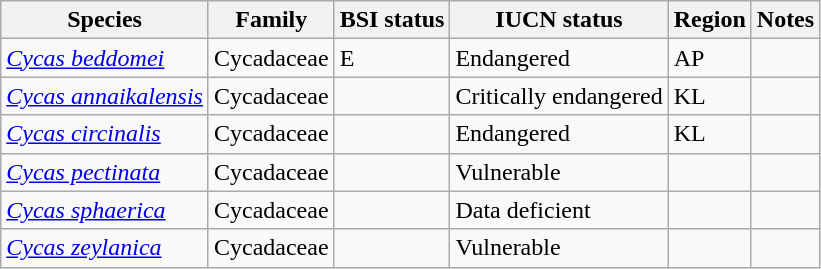<table class="wikitable sortable">
<tr>
<th>Species</th>
<th>Family</th>
<th>BSI status</th>
<th>IUCN status</th>
<th>Region</th>
<th>Notes</th>
</tr>
<tr>
<td><em><a href='#'>Cycas beddomei</a></em></td>
<td>Cycadaceae</td>
<td>E</td>
<td>Endangered</td>
<td>AP</td>
<td></td>
</tr>
<tr>
<td><em><a href='#'>Cycas annaikalensis</a></em></td>
<td>Cycadaceae</td>
<td></td>
<td>Critically endangered</td>
<td>KL</td>
<td></td>
</tr>
<tr>
<td><em><a href='#'>Cycas circinalis</a></em></td>
<td>Cycadaceae</td>
<td></td>
<td>Endangered</td>
<td>KL</td>
<td></td>
</tr>
<tr>
<td><em><a href='#'>Cycas pectinata</a></em></td>
<td>Cycadaceae</td>
<td></td>
<td>Vulnerable</td>
<td></td>
<td></td>
</tr>
<tr>
<td><em><a href='#'>Cycas sphaerica</a></em></td>
<td>Cycadaceae</td>
<td></td>
<td>Data deficient</td>
<td></td>
<td></td>
</tr>
<tr>
<td><em><a href='#'>Cycas zeylanica</a></em></td>
<td>Cycadaceae</td>
<td></td>
<td>Vulnerable</td>
<td></td>
<td></td>
</tr>
</table>
